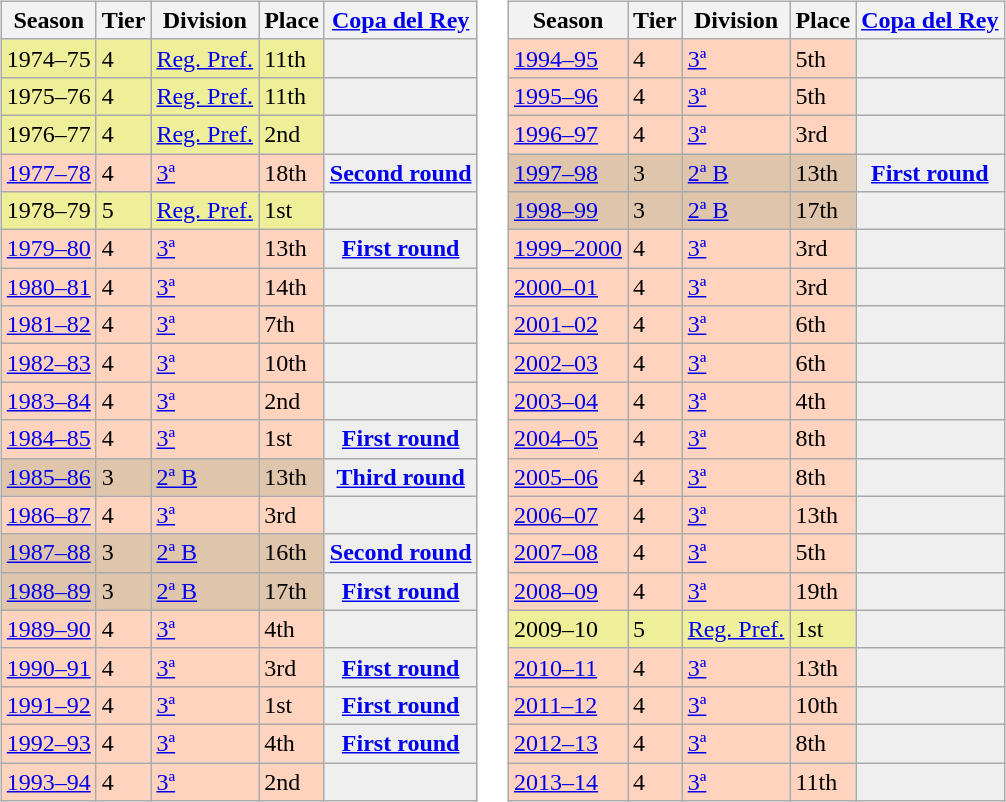<table>
<tr>
<td valign=top width=0%><br><table class="wikitable">
<tr style="background:#f0f6fa;">
<th>Season</th>
<th>Tier</th>
<th>Division</th>
<th>Place</th>
<th><a href='#'>Copa del Rey</a></th>
</tr>
<tr>
<td style="background:#EFEF99;">1974–75</td>
<td style="background:#EFEF99;">4</td>
<td style="background:#EFEF99;"><a href='#'>Reg. Pref.</a></td>
<td style="background:#EFEF99;">11th</td>
<th style="background:#efefef;"></th>
</tr>
<tr>
<td style="background:#EFEF99;">1975–76</td>
<td style="background:#EFEF99;">4</td>
<td style="background:#EFEF99;"><a href='#'>Reg. Pref.</a></td>
<td style="background:#EFEF99;">11th</td>
<th style="background:#efefef;"></th>
</tr>
<tr>
<td style="background:#EFEF99;">1976–77</td>
<td style="background:#EFEF99;">4</td>
<td style="background:#EFEF99;"><a href='#'>Reg. Pref.</a></td>
<td style="background:#EFEF99;">2nd</td>
<th style="background:#efefef;"></th>
</tr>
<tr>
<td style="background:#FFD3BD;"><a href='#'>1977–78</a></td>
<td style="background:#FFD3BD;">4</td>
<td style="background:#FFD3BD;"><a href='#'>3ª</a></td>
<td style="background:#FFD3BD;">18th</td>
<th style="background:#efefef;"><a href='#'>Second round</a></th>
</tr>
<tr>
<td style="background:#EFEF99;">1978–79</td>
<td style="background:#EFEF99;">5</td>
<td style="background:#EFEF99;"><a href='#'>Reg. Pref.</a></td>
<td style="background:#EFEF99;">1st</td>
<th style="background:#efefef;"></th>
</tr>
<tr>
<td style="background:#FFD3BD;"><a href='#'>1979–80</a></td>
<td style="background:#FFD3BD;">4</td>
<td style="background:#FFD3BD;"><a href='#'>3ª</a></td>
<td style="background:#FFD3BD;">13th</td>
<th style="background:#efefef;"><a href='#'>First round</a></th>
</tr>
<tr>
<td style="background:#FFD3BD;"><a href='#'>1980–81</a></td>
<td style="background:#FFD3BD;">4</td>
<td style="background:#FFD3BD;"><a href='#'>3ª</a></td>
<td style="background:#FFD3BD;">14th</td>
<th style="background:#efefef;"></th>
</tr>
<tr>
<td style="background:#FFD3BD;"><a href='#'>1981–82</a></td>
<td style="background:#FFD3BD;">4</td>
<td style="background:#FFD3BD;"><a href='#'>3ª</a></td>
<td style="background:#FFD3BD;">7th</td>
<th style="background:#efefef;"></th>
</tr>
<tr>
<td style="background:#FFD3BD;"><a href='#'>1982–83</a></td>
<td style="background:#FFD3BD;">4</td>
<td style="background:#FFD3BD;"><a href='#'>3ª</a></td>
<td style="background:#FFD3BD;">10th</td>
<td style="background:#efefef;"></td>
</tr>
<tr>
<td style="background:#FFD3BD;"><a href='#'>1983–84</a></td>
<td style="background:#FFD3BD;">4</td>
<td style="background:#FFD3BD;"><a href='#'>3ª</a></td>
<td style="background:#FFD3BD;">2nd</td>
<th style="background:#efefef;"></th>
</tr>
<tr>
<td style="background:#FFD3BD;"><a href='#'>1984–85</a></td>
<td style="background:#FFD3BD;">4</td>
<td style="background:#FFD3BD;"><a href='#'>3ª</a></td>
<td style="background:#FFD3BD;">1st</td>
<th style="background:#efefef;"><a href='#'>First round</a></th>
</tr>
<tr>
<td style="background:#DEC5AB;"><a href='#'>1985–86</a></td>
<td style="background:#DEC5AB;">3</td>
<td style="background:#DEC5AB;"><a href='#'>2ª B</a></td>
<td style="background:#DEC5AB;">13th</td>
<th style="background:#efefef;"><a href='#'>Third round</a></th>
</tr>
<tr>
<td style="background:#FFD3BD;"><a href='#'>1986–87</a></td>
<td style="background:#FFD3BD;">4</td>
<td style="background:#FFD3BD;"><a href='#'>3ª</a></td>
<td style="background:#FFD3BD;">3rd</td>
<td style="background:#efefef;"></td>
</tr>
<tr>
<td style="background:#DEC5AB;"><a href='#'>1987–88</a></td>
<td style="background:#DEC5AB;">3</td>
<td style="background:#DEC5AB;"><a href='#'>2ª B</a></td>
<td style="background:#DEC5AB;">16th</td>
<th style="background:#efefef;"><a href='#'>Second round</a></th>
</tr>
<tr>
<td style="background:#DEC5AB;"><a href='#'>1988–89</a></td>
<td style="background:#DEC5AB;">3</td>
<td style="background:#DEC5AB;"><a href='#'>2ª B</a></td>
<td style="background:#DEC5AB;">17th</td>
<th style="background:#efefef;"><a href='#'>First round</a></th>
</tr>
<tr>
<td style="background:#FFD3BD;"><a href='#'>1989–90</a></td>
<td style="background:#FFD3BD;">4</td>
<td style="background:#FFD3BD;"><a href='#'>3ª</a></td>
<td style="background:#FFD3BD;">4th</td>
<th style="background:#efefef;"></th>
</tr>
<tr>
<td style="background:#FFD3BD;"><a href='#'>1990–91</a></td>
<td style="background:#FFD3BD;">4</td>
<td style="background:#FFD3BD;"><a href='#'>3ª</a></td>
<td style="background:#FFD3BD;">3rd</td>
<th style="background:#efefef;"><a href='#'>First round</a></th>
</tr>
<tr>
<td style="background:#FFD3BD;"><a href='#'>1991–92</a></td>
<td style="background:#FFD3BD;">4</td>
<td style="background:#FFD3BD;"><a href='#'>3ª</a></td>
<td style="background:#FFD3BD;">1st</td>
<th style="background:#efefef;"><a href='#'>First round</a></th>
</tr>
<tr>
<td style="background:#FFD3BD;"><a href='#'>1992–93</a></td>
<td style="background:#FFD3BD;">4</td>
<td style="background:#FFD3BD;"><a href='#'>3ª</a></td>
<td style="background:#FFD3BD;">4th</td>
<th style="background:#efefef;"><a href='#'>First round</a></th>
</tr>
<tr>
<td style="background:#FFD3BD;"><a href='#'>1993–94</a></td>
<td style="background:#FFD3BD;">4</td>
<td style="background:#FFD3BD;"><a href='#'>3ª</a></td>
<td style="background:#FFD3BD;">2nd</td>
<td style="background:#efefef;"></td>
</tr>
</table>
</td>
<td valign=top width=0%><br><table class="wikitable">
<tr style="background:#f0f6fa;">
<th>Season</th>
<th>Tier</th>
<th>Division</th>
<th>Place</th>
<th><a href='#'>Copa del Rey</a></th>
</tr>
<tr>
<td style="background:#FFD3BD;"><a href='#'>1994–95</a></td>
<td style="background:#FFD3BD;">4</td>
<td style="background:#FFD3BD;"><a href='#'>3ª</a></td>
<td style="background:#FFD3BD;">5th</td>
<td style="background:#efefef;"></td>
</tr>
<tr>
<td style="background:#FFD3BD;"><a href='#'>1995–96</a></td>
<td style="background:#FFD3BD;">4</td>
<td style="background:#FFD3BD;"><a href='#'>3ª</a></td>
<td style="background:#FFD3BD;">5th</td>
<th style="background:#efefef;"></th>
</tr>
<tr>
<td style="background:#FFD3BD;"><a href='#'>1996–97</a></td>
<td style="background:#FFD3BD;">4</td>
<td style="background:#FFD3BD;"><a href='#'>3ª</a></td>
<td style="background:#FFD3BD;">3rd</td>
<th style="background:#efefef;"></th>
</tr>
<tr>
<td style="background:#DEC5AB;"><a href='#'>1997–98</a></td>
<td style="background:#DEC5AB;">3</td>
<td style="background:#DEC5AB;"><a href='#'>2ª B</a></td>
<td style="background:#DEC5AB;">13th</td>
<th style="background:#efefef;"><a href='#'>First round</a></th>
</tr>
<tr>
<td style="background:#DEC5AB;"><a href='#'>1998–99</a></td>
<td style="background:#DEC5AB;">3</td>
<td style="background:#DEC5AB;"><a href='#'>2ª B</a></td>
<td style="background:#DEC5AB;">17th</td>
<td style="background:#efefef;"></td>
</tr>
<tr>
<td style="background:#FFD3BD;"><a href='#'>1999–2000</a></td>
<td style="background:#FFD3BD;">4</td>
<td style="background:#FFD3BD;"><a href='#'>3ª</a></td>
<td style="background:#FFD3BD;">3rd</td>
<td style="background:#efefef;"></td>
</tr>
<tr>
<td style="background:#FFD3BD;"><a href='#'>2000–01</a></td>
<td style="background:#FFD3BD;">4</td>
<td style="background:#FFD3BD;"><a href='#'>3ª</a></td>
<td style="background:#FFD3BD;">3rd</td>
<td style="background:#efefef;"></td>
</tr>
<tr>
<td style="background:#FFD3BD;"><a href='#'>2001–02</a></td>
<td style="background:#FFD3BD;">4</td>
<td style="background:#FFD3BD;"><a href='#'>3ª</a></td>
<td style="background:#FFD3BD;">6th</td>
<th style="background:#efefef;"></th>
</tr>
<tr>
<td style="background:#FFD3BD;"><a href='#'>2002–03</a></td>
<td style="background:#FFD3BD;">4</td>
<td style="background:#FFD3BD;"><a href='#'>3ª</a></td>
<td style="background:#FFD3BD;">6th</td>
<th style="background:#efefef;"></th>
</tr>
<tr>
<td style="background:#FFD3BD;"><a href='#'>2003–04</a></td>
<td style="background:#FFD3BD;">4</td>
<td style="background:#FFD3BD;"><a href='#'>3ª</a></td>
<td style="background:#FFD3BD;">4th</td>
<th style="background:#efefef;"></th>
</tr>
<tr>
<td style="background:#FFD3BD;"><a href='#'>2004–05</a></td>
<td style="background:#FFD3BD;">4</td>
<td style="background:#FFD3BD;"><a href='#'>3ª</a></td>
<td style="background:#FFD3BD;">8th</td>
<td style="background:#efefef;"></td>
</tr>
<tr>
<td style="background:#FFD3BD;"><a href='#'>2005–06</a></td>
<td style="background:#FFD3BD;">4</td>
<td style="background:#FFD3BD;"><a href='#'>3ª</a></td>
<td style="background:#FFD3BD;">8th</td>
<td style="background:#efefef;"></td>
</tr>
<tr>
<td style="background:#FFD3BD;"><a href='#'>2006–07</a></td>
<td style="background:#FFD3BD;">4</td>
<td style="background:#FFD3BD;"><a href='#'>3ª</a></td>
<td style="background:#FFD3BD;">13th</td>
<th style="background:#efefef;"></th>
</tr>
<tr>
<td style="background:#FFD3BD;"><a href='#'>2007–08</a></td>
<td style="background:#FFD3BD;">4</td>
<td style="background:#FFD3BD;"><a href='#'>3ª</a></td>
<td style="background:#FFD3BD;">5th</td>
<th style="background:#efefef;"></th>
</tr>
<tr>
<td style="background:#FFD3BD;"><a href='#'>2008–09</a></td>
<td style="background:#FFD3BD;">4</td>
<td style="background:#FFD3BD;"><a href='#'>3ª</a></td>
<td style="background:#FFD3BD;">19th</td>
<td style="background:#efefef;"></td>
</tr>
<tr>
<td style="background:#EFEF99;">2009–10</td>
<td style="background:#EFEF99;">5</td>
<td style="background:#EFEF99;"><a href='#'>Reg. Pref.</a></td>
<td style="background:#EFEF99;">1st</td>
<th style="background:#efefef;"></th>
</tr>
<tr>
<td style="background:#FFD3BD;"><a href='#'>2010–11</a></td>
<td style="background:#FFD3BD;">4</td>
<td style="background:#FFD3BD;"><a href='#'>3ª</a></td>
<td style="background:#FFD3BD;">13th</td>
<td style="background:#efefef;"></td>
</tr>
<tr>
<td style="background:#FFD3BD;"><a href='#'>2011–12</a></td>
<td style="background:#FFD3BD;">4</td>
<td style="background:#FFD3BD;"><a href='#'>3ª</a></td>
<td style="background:#FFD3BD;">10th</td>
<td style="background:#efefef;"></td>
</tr>
<tr>
<td style="background:#FFD3BD;"><a href='#'>2012–13</a></td>
<td style="background:#FFD3BD;">4</td>
<td style="background:#FFD3BD;"><a href='#'>3ª</a></td>
<td style="background:#FFD3BD;">8th</td>
<td style="background:#efefef;"></td>
</tr>
<tr>
<td style="background:#FFD3BD;"><a href='#'>2013–14</a></td>
<td style="background:#FFD3BD;">4</td>
<td style="background:#FFD3BD;"><a href='#'>3ª</a></td>
<td style="background:#FFD3BD;">11th</td>
<td style="background:#efefef;"></td>
</tr>
</table>
</td>
</tr>
</table>
